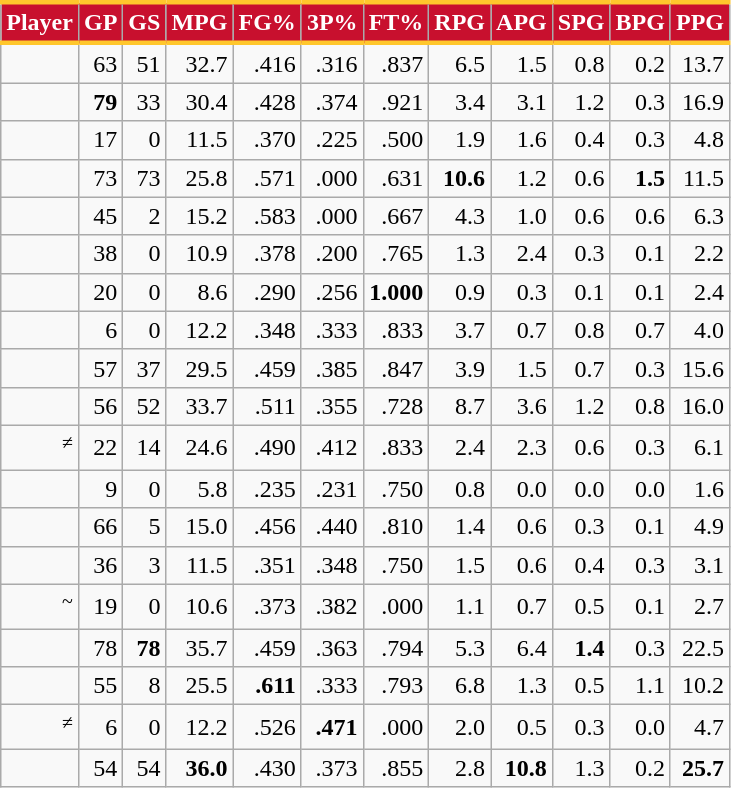<table class="wikitable sortable" style="text-align:right;">
<tr>
<th style="background:#C8102E; color:#FFFFFF; border-top:#FFC72C 3px solid; border-bottom:#FFC72C 3px solid;">Player</th>
<th style="background:#C8102E; color:#FFFFFF; border-top:#FFC72C 3px solid; border-bottom:#FFC72C 3px solid;">GP</th>
<th style="background:#C8102E; color:#FFFFFF; border-top:#FFC72C 3px solid; border-bottom:#FFC72C 3px solid;">GS</th>
<th style="background:#C8102E; color:#FFFFFF; border-top:#FFC72C 3px solid; border-bottom:#FFC72C 3px solid;">MPG</th>
<th style="background:#C8102E; color:#FFFFFF; border-top:#FFC72C 3px solid; border-bottom:#FFC72C 3px solid;">FG%</th>
<th style="background:#C8102E; color:#FFFFFF; border-top:#FFC72C 3px solid; border-bottom:#FFC72C 3px solid;">3P%</th>
<th style="background:#C8102E; color:#FFFFFF; border-top:#FFC72C 3px solid; border-bottom:#FFC72C 3px solid;">FT%</th>
<th style="background:#C8102E; color:#FFFFFF; border-top:#FFC72C 3px solid; border-bottom:#FFC72C 3px solid;">RPG</th>
<th style="background:#C8102E; color:#FFFFFF; border-top:#FFC72C 3px solid; border-bottom:#FFC72C 3px solid;">APG</th>
<th style="background:#C8102E; color:#FFFFFF; border-top:#FFC72C 3px solid; border-bottom:#FFC72C 3px solid;">SPG</th>
<th style="background:#C8102E; color:#FFFFFF; border-top:#FFC72C 3px solid; border-bottom:#FFC72C 3px solid;">BPG</th>
<th style="background:#C8102E; color:#FFFFFF; border-top:#FFC72C 3px solid; border-bottom:#FFC72C 3px solid;">PPG</th>
</tr>
<tr>
<td></td>
<td>63</td>
<td>51</td>
<td>32.7</td>
<td>.416</td>
<td>.316</td>
<td>.837</td>
<td>6.5</td>
<td>1.5</td>
<td>0.8</td>
<td>0.2</td>
<td>13.7</td>
</tr>
<tr>
<td></td>
<td><strong>79</strong></td>
<td>33</td>
<td>30.4</td>
<td>.428</td>
<td>.374</td>
<td>.921</td>
<td>3.4</td>
<td>3.1</td>
<td>1.2</td>
<td>0.3</td>
<td>16.9</td>
</tr>
<tr>
<td></td>
<td>17</td>
<td>0</td>
<td>11.5</td>
<td>.370</td>
<td>.225</td>
<td>.500</td>
<td>1.9</td>
<td>1.6</td>
<td>0.4</td>
<td>0.3</td>
<td>4.8</td>
</tr>
<tr>
<td></td>
<td>73</td>
<td>73</td>
<td>25.8</td>
<td>.571</td>
<td>.000</td>
<td>.631</td>
<td><strong>10.6</strong></td>
<td>1.2</td>
<td>0.6</td>
<td><strong>1.5</strong></td>
<td>11.5</td>
</tr>
<tr>
<td></td>
<td>45</td>
<td>2</td>
<td>15.2</td>
<td>.583</td>
<td>.000</td>
<td>.667</td>
<td>4.3</td>
<td>1.0</td>
<td>0.6</td>
<td>0.6</td>
<td>6.3</td>
</tr>
<tr>
<td></td>
<td>38</td>
<td>0</td>
<td>10.9</td>
<td>.378</td>
<td>.200</td>
<td>.765</td>
<td>1.3</td>
<td>2.4</td>
<td>0.3</td>
<td>0.1</td>
<td>2.2</td>
</tr>
<tr>
<td></td>
<td>20</td>
<td>0</td>
<td>8.6</td>
<td>.290</td>
<td>.256</td>
<td><strong>1.000</strong></td>
<td>0.9</td>
<td>0.3</td>
<td>0.1</td>
<td>0.1</td>
<td>2.4</td>
</tr>
<tr>
<td></td>
<td>6</td>
<td>0</td>
<td>12.2</td>
<td>.348</td>
<td>.333</td>
<td>.833</td>
<td>3.7</td>
<td>0.7</td>
<td>0.8</td>
<td>0.7</td>
<td>4.0</td>
</tr>
<tr>
<td></td>
<td>57</td>
<td>37</td>
<td>29.5</td>
<td>.459</td>
<td>.385</td>
<td>.847</td>
<td>3.9</td>
<td>1.5</td>
<td>0.7</td>
<td>0.3</td>
<td>15.6</td>
</tr>
<tr>
<td></td>
<td>56</td>
<td>52</td>
<td>33.7</td>
<td>.511</td>
<td>.355</td>
<td>.728</td>
<td>8.7</td>
<td>3.6</td>
<td>1.2</td>
<td>0.8</td>
<td>16.0</td>
</tr>
<tr>
<td><sup>≠</sup></td>
<td>22</td>
<td>14</td>
<td>24.6</td>
<td>.490</td>
<td>.412</td>
<td>.833</td>
<td>2.4</td>
<td>2.3</td>
<td>0.6</td>
<td>0.3</td>
<td>6.1</td>
</tr>
<tr>
<td></td>
<td>9</td>
<td>0</td>
<td>5.8</td>
<td>.235</td>
<td>.231</td>
<td>.750</td>
<td>0.8</td>
<td>0.0</td>
<td>0.0</td>
<td>0.0</td>
<td>1.6</td>
</tr>
<tr>
<td></td>
<td>66</td>
<td>5</td>
<td>15.0</td>
<td>.456</td>
<td>.440</td>
<td>.810</td>
<td>1.4</td>
<td>0.6</td>
<td>0.3</td>
<td>0.1</td>
<td>4.9</td>
</tr>
<tr>
<td></td>
<td>36</td>
<td>3</td>
<td>11.5</td>
<td>.351</td>
<td>.348</td>
<td>.750</td>
<td>1.5</td>
<td>0.6</td>
<td>0.4</td>
<td>0.3</td>
<td>3.1</td>
</tr>
<tr>
<td><sup>~</sup></td>
<td>19</td>
<td>0</td>
<td>10.6</td>
<td>.373</td>
<td>.382</td>
<td>.000</td>
<td>1.1</td>
<td>0.7</td>
<td>0.5</td>
<td>0.1</td>
<td>2.7</td>
</tr>
<tr>
<td></td>
<td>78</td>
<td><strong>78</strong></td>
<td>35.7</td>
<td>.459</td>
<td>.363</td>
<td>.794</td>
<td>5.3</td>
<td>6.4</td>
<td><strong>1.4</strong></td>
<td>0.3</td>
<td>22.5</td>
</tr>
<tr>
<td></td>
<td>55</td>
<td>8</td>
<td>25.5</td>
<td><strong>.611</strong></td>
<td>.333</td>
<td>.793</td>
<td>6.8</td>
<td>1.3</td>
<td>0.5</td>
<td>1.1</td>
<td>10.2</td>
</tr>
<tr>
<td><sup>≠</sup></td>
<td>6</td>
<td>0</td>
<td>12.2</td>
<td>.526</td>
<td><strong>.471</strong></td>
<td>.000</td>
<td>2.0</td>
<td>0.5</td>
<td>0.3</td>
<td>0.0</td>
<td>4.7</td>
</tr>
<tr>
<td></td>
<td>54</td>
<td>54</td>
<td><strong>36.0</strong></td>
<td>.430</td>
<td>.373</td>
<td>.855</td>
<td>2.8</td>
<td><strong>10.8</strong></td>
<td>1.3</td>
<td>0.2</td>
<td><strong>25.7</strong></td>
</tr>
</table>
